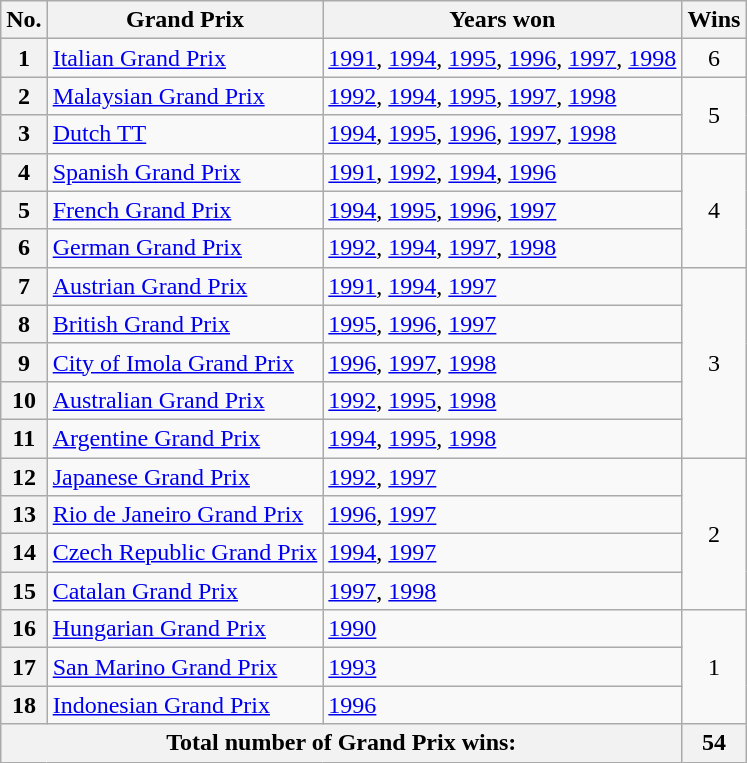<table class="wikitable">
<tr>
<th scope="col">No.</th>
<th>Grand Prix</th>
<th>Years won</th>
<th>Wins</th>
</tr>
<tr>
<th scope="row">1</th>
<td><a href='#'>Italian Grand Prix</a></td>
<td><a href='#'>1991</a>, <a href='#'>1994</a>, <a href='#'>1995</a>, <a href='#'>1996</a>, <a href='#'>1997</a>, <a href='#'>1998</a></td>
<td style="text-align:center;">6</td>
</tr>
<tr>
<th scope="row">2</th>
<td><a href='#'>Malaysian Grand Prix</a></td>
<td><a href='#'>1992</a>, <a href='#'>1994</a>, <a href='#'>1995</a>, <a href='#'>1997</a>, <a href='#'>1998</a></td>
<td rowspan="2" style="text-align:center;">5</td>
</tr>
<tr>
<th scope="row">3</th>
<td><a href='#'>Dutch TT</a></td>
<td><a href='#'>1994</a>, <a href='#'>1995</a>, <a href='#'>1996</a>, <a href='#'>1997</a>, <a href='#'>1998</a></td>
</tr>
<tr>
<th scope="row">4</th>
<td><a href='#'>Spanish Grand Prix</a></td>
<td><a href='#'>1991</a>, <a href='#'>1992</a>, <a href='#'>1994</a>, <a href='#'>1996</a></td>
<td rowspan="3" style="text-align:center;">4</td>
</tr>
<tr>
<th scope="row">5</th>
<td><a href='#'>French Grand Prix</a></td>
<td><a href='#'>1994</a>, <a href='#'>1995</a>, <a href='#'>1996</a>, <a href='#'>1997</a></td>
</tr>
<tr>
<th scope="row">6</th>
<td><a href='#'>German Grand Prix</a></td>
<td><a href='#'>1992</a>, <a href='#'>1994</a>, <a href='#'>1997</a>, <a href='#'>1998</a></td>
</tr>
<tr>
<th scope="row">7</th>
<td><a href='#'>Austrian Grand Prix</a></td>
<td><a href='#'>1991</a>, <a href='#'>1994</a>, <a href='#'>1997</a></td>
<td rowspan="5" style="text-align:center;">3</td>
</tr>
<tr>
<th scope="row">8</th>
<td><a href='#'>British Grand Prix</a></td>
<td><a href='#'>1995</a>, <a href='#'>1996</a>, <a href='#'>1997</a></td>
</tr>
<tr>
<th scope="row">9</th>
<td><a href='#'>City of Imola Grand Prix</a></td>
<td><a href='#'>1996</a>, <a href='#'>1997</a>, <a href='#'>1998</a></td>
</tr>
<tr>
<th scope="row">10</th>
<td><a href='#'>Australian Grand Prix</a></td>
<td><a href='#'>1992</a>, <a href='#'>1995</a>, <a href='#'>1998</a></td>
</tr>
<tr>
<th scope="row">11</th>
<td><a href='#'>Argentine Grand Prix</a></td>
<td><a href='#'>1994</a>, <a href='#'>1995</a>, <a href='#'>1998</a></td>
</tr>
<tr>
<th scope="row">12</th>
<td><a href='#'>Japanese Grand Prix</a></td>
<td><a href='#'>1992</a>, <a href='#'>1997</a></td>
<td rowspan="4" style="text-align:center;">2</td>
</tr>
<tr>
<th scope="row">13</th>
<td><a href='#'>Rio de Janeiro Grand Prix</a></td>
<td><a href='#'>1996</a>, <a href='#'>1997</a></td>
</tr>
<tr>
<th scope="row">14</th>
<td><a href='#'>Czech Republic Grand Prix</a></td>
<td><a href='#'>1994</a>, <a href='#'>1997</a></td>
</tr>
<tr>
<th scope="row">15</th>
<td><a href='#'>Catalan Grand Prix</a></td>
<td><a href='#'>1997</a>, <a href='#'>1998</a></td>
</tr>
<tr>
<th scope="row">16</th>
<td><a href='#'>Hungarian Grand Prix</a></td>
<td><a href='#'>1990</a></td>
<td rowspan="3" style="text-align:center;">1</td>
</tr>
<tr>
<th scope="row">17</th>
<td><a href='#'>San Marino Grand Prix</a></td>
<td><a href='#'>1993</a></td>
</tr>
<tr>
<th scope="row">18</th>
<td><a href='#'>Indonesian Grand Prix</a></td>
<td><a href='#'>1996</a></td>
</tr>
<tr>
<th colspan="3">Total number of Grand Prix wins:</th>
<th scope="row">54</th>
</tr>
</table>
